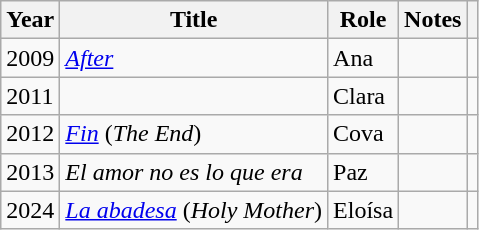<table class="wikitable"">
<tr>
<th>Year</th>
<th>Title</th>
<th>Role</th>
<th>Notes</th>
<th></th>
</tr>
<tr>
<td>2009</td>
<td><em><a href='#'>After</a></em></td>
<td>Ana</td>
<td></td>
<td></td>
</tr>
<tr>
<td>2011</td>
<td><em></em></td>
<td>Clara</td>
<td></td>
<td></td>
</tr>
<tr>
<td>2012</td>
<td><em><a href='#'>Fin</a></em> (<em>The End</em>)</td>
<td>Cova</td>
<td></td>
<td></td>
</tr>
<tr>
<td>2013</td>
<td><em>El amor no es lo que era</em></td>
<td>Paz</td>
<td></td>
<td></td>
</tr>
<tr>
<td>2024</td>
<td><em><a href='#'>La abadesa</a></em> (<em>Holy Mother</em>)</td>
<td>Eloísa</td>
<td></td>
<td></td>
</tr>
</table>
